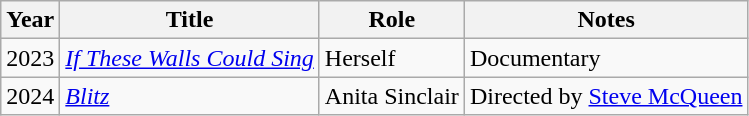<table class="wikitable sortable">
<tr>
<th>Year</th>
<th>Title</th>
<th>Role</th>
<th>Notes</th>
</tr>
<tr>
<td>2023</td>
<td><em><a href='#'>If These Walls Could Sing</a></em></td>
<td>Herself</td>
<td>Documentary</td>
</tr>
<tr>
<td>2024</td>
<td><a href='#'><em>Blitz</em></a></td>
<td>Anita Sinclair</td>
<td>Directed by <a href='#'>Steve McQueen</a></td>
</tr>
</table>
